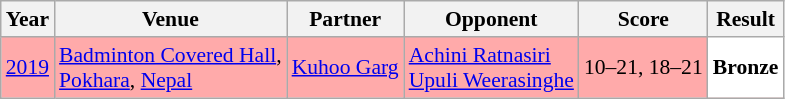<table class="sortable wikitable" style="font-size: 90%;">
<tr>
<th>Year</th>
<th>Venue</th>
<th>Partner</th>
<th>Opponent</th>
<th>Score</th>
<th>Result</th>
</tr>
<tr style="background:#FFAAAA">
<td align="center"><a href='#'>2019</a></td>
<td align="left"><a href='#'>Badminton Covered Hall</a>,<br><a href='#'>Pokhara</a>, <a href='#'>Nepal</a></td>
<td align="left"> <a href='#'>Kuhoo Garg</a></td>
<td align="left"> <a href='#'>Achini Ratnasiri</a> <br>  <a href='#'>Upuli Weerasinghe</a></td>
<td align="left">10–21, 18–21</td>
<td style="text-align:left; background:white"> <strong>Bronze</strong></td>
</tr>
</table>
